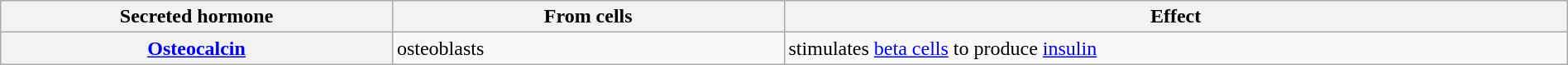<table class="wikitable" width=100%>
<tr>
<th width=25%>Secreted hormone</th>
<th width=25%>From cells</th>
<th>Effect</th>
</tr>
<tr>
<th><a href='#'>Osteocalcin</a></th>
<td>osteoblasts</td>
<td>stimulates <a href='#'>beta cells</a> to produce <a href='#'>insulin</a></td>
</tr>
</table>
